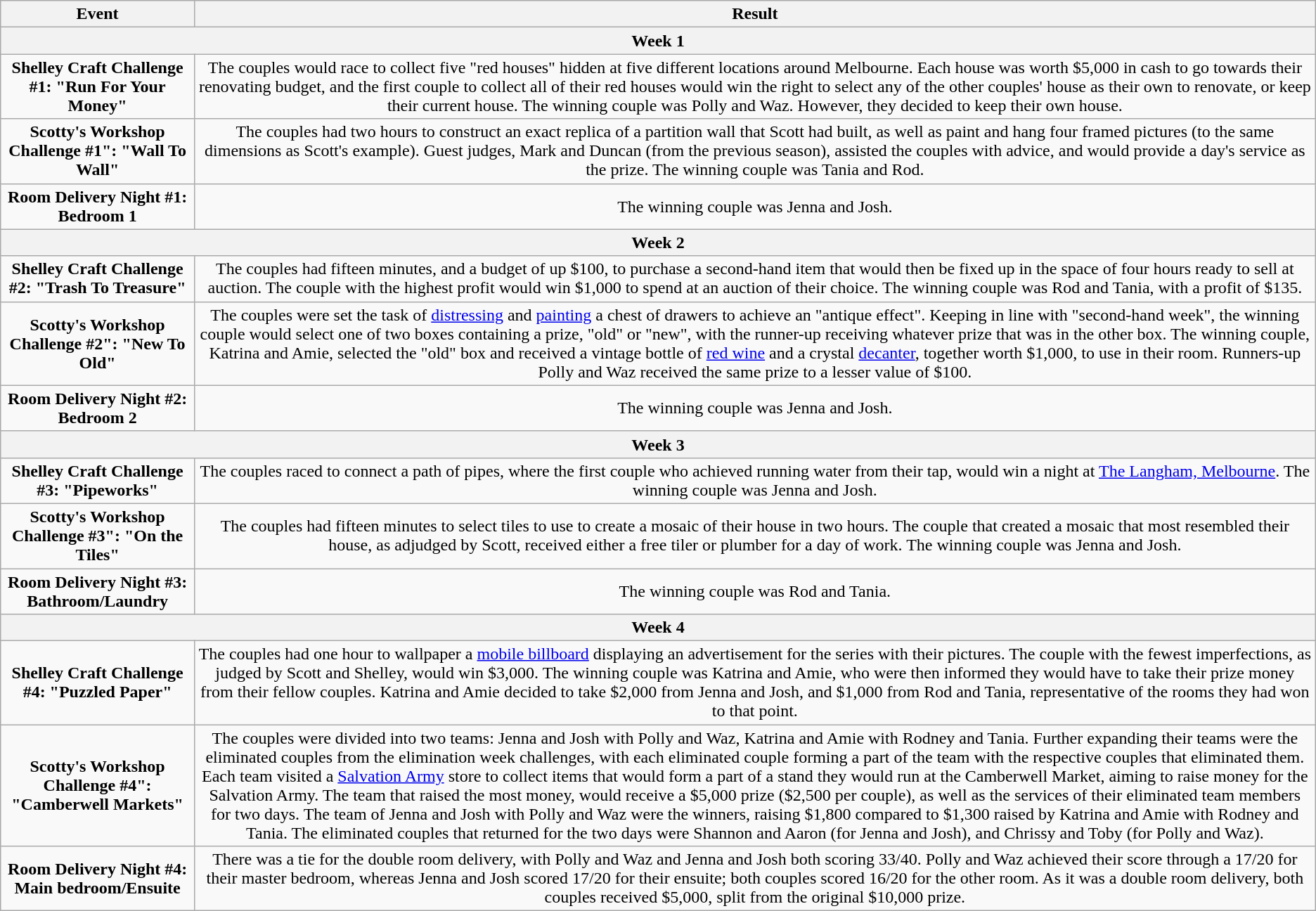<table class="wikitable plainrowheaders" style="text-align:center;">
<tr valign="top">
<th>Event</th>
<th>Result</th>
</tr>
<tr>
<th colspan="2">Week 1</th>
</tr>
<tr>
<td><strong>Shelley Craft Challenge #1: "Run For Your Money"</strong></td>
<td>The couples would race to collect five "red houses" hidden at five different locations around Melbourne. Each house was worth $5,000 in cash to go towards their renovating budget, and the first couple to collect all of their red houses would win the right to select any of the other couples' house as their own to renovate, or keep their current house. The winning couple was Polly and Waz. However, they decided to keep their own house.</td>
</tr>
<tr>
<td><strong>Scotty's Workshop Challenge #1": "Wall To Wall"</strong></td>
<td>The couples had two hours to construct an exact replica of a partition wall that Scott had built, as well as paint and hang four framed pictures (to the same dimensions as Scott's example). Guest judges, Mark and Duncan (from the previous season), assisted the couples with advice, and would provide a day's service as the prize. The winning couple was Tania and Rod.</td>
</tr>
<tr>
<td><strong>Room Delivery Night #1: Bedroom 1</strong></td>
<td>The winning couple was Jenna and Josh.</td>
</tr>
<tr>
<th colspan="2">Week 2</th>
</tr>
<tr>
<td><strong>Shelley Craft Challenge #2: "Trash To Treasure"</strong></td>
<td>The couples had fifteen minutes, and a budget of up $100, to purchase a second-hand item that would then be fixed up in the space of four hours ready to sell at auction. The couple with the highest profit would win $1,000 to spend at an auction of their choice. The winning couple was Rod and Tania, with a profit of $135.</td>
</tr>
<tr>
<td><strong>Scotty's Workshop Challenge #2": "New To Old"</strong></td>
<td>The couples were set the task of <a href='#'>distressing</a> and <a href='#'>painting</a> a chest of drawers to achieve an "antique effect". Keeping in line with "second-hand week", the winning couple would select one of two boxes containing a prize, "old" or "new", with the runner-up receiving whatever prize that was in the other box. The winning couple, Katrina and Amie, selected the "old" box and received a vintage bottle of <a href='#'>red wine</a> and a crystal <a href='#'>decanter</a>, together worth $1,000, to use in their room. Runners-up Polly and Waz received the same prize to a lesser value of $100.</td>
</tr>
<tr>
<td><strong>Room Delivery Night #2: Bedroom 2</strong></td>
<td>The winning couple was Jenna and Josh.</td>
</tr>
<tr>
<th colspan="2">Week 3</th>
</tr>
<tr>
<td><strong>Shelley Craft Challenge #3: "Pipeworks"</strong></td>
<td>The couples raced to connect a path of pipes, where the first couple who achieved running water from their tap, would win a night at <a href='#'>The Langham, Melbourne</a>. The winning couple was Jenna and Josh.</td>
</tr>
<tr>
<td><strong>Scotty's Workshop Challenge #3": "On the Tiles"</strong></td>
<td>The couples had fifteen minutes to select tiles to use to create a mosaic of their house in two hours. The couple that created a mosaic that most resembled their house, as adjudged by Scott, received either a free tiler or plumber for a day of work. The winning couple was Jenna and Josh.</td>
</tr>
<tr>
<td><strong>Room Delivery Night #3: Bathroom/Laundry</strong></td>
<td>The winning couple was Rod and Tania.</td>
</tr>
<tr>
<th colspan="2">Week 4</th>
</tr>
<tr>
<td><strong>Shelley Craft Challenge #4: "Puzzled Paper"</strong></td>
<td>The couples had one hour to wallpaper a <a href='#'>mobile billboard</a> displaying an advertisement for the series with their pictures. The couple with the fewest imperfections, as judged by Scott and Shelley, would win $3,000. The winning couple was Katrina and Amie, who were then informed they would have to take their prize money from their fellow couples. Katrina and Amie decided to take $2,000 from Jenna and Josh, and $1,000 from Rod and Tania, representative of the rooms they had won to that point.</td>
</tr>
<tr>
<td><strong>Scotty's Workshop Challenge #4": "Camberwell Markets"</strong></td>
<td>The couples were divided into two teams: Jenna and Josh with Polly and Waz, Katrina and Amie with Rodney and Tania. Further expanding their teams were the eliminated couples from the elimination week challenges, with each eliminated couple forming a part of the team with the respective couples that eliminated them. Each team visited a <a href='#'>Salvation Army</a> store to collect items that would form a part of a stand they would run at the Camberwell Market, aiming to raise money for the Salvation Army. The team that raised the most money, would receive a $5,000 prize ($2,500 per couple), as well as the services of their eliminated team members for two days. The team of Jenna and Josh with Polly and Waz were the winners, raising $1,800 compared to $1,300 raised by Katrina and Amie with Rodney and Tania. The eliminated couples that returned for the two days were Shannon and Aaron (for Jenna and Josh), and Chrissy and Toby (for Polly and Waz).</td>
</tr>
<tr>
<td><strong>Room Delivery Night #4: Main bedroom/Ensuite</strong></td>
<td>There was a tie for the double room delivery, with Polly and Waz and Jenna and Josh both scoring 33/40. Polly and Waz achieved their score through a 17/20 for their master bedroom, whereas Jenna and Josh scored 17/20 for their ensuite; both couples scored 16/20 for the other room. As it was a double room delivery, both couples received $5,000, split from the original $10,000 prize.</td>
</tr>
</table>
